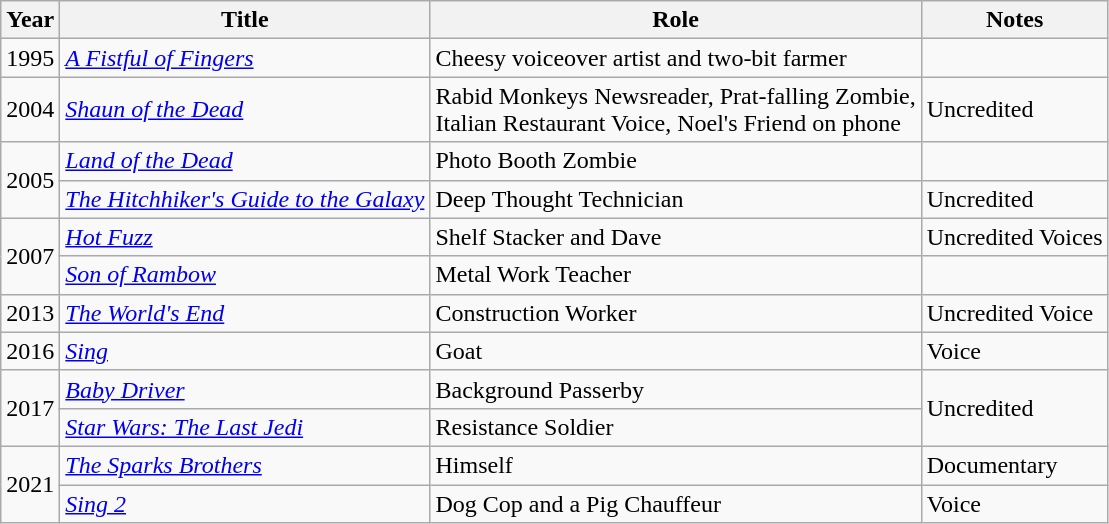<table class="wikitable">
<tr>
<th>Year</th>
<th>Title</th>
<th>Role</th>
<th>Notes</th>
</tr>
<tr>
<td>1995</td>
<td><em><a href='#'>A Fistful of Fingers</a></em></td>
<td>Cheesy voiceover artist and two-bit farmer</td>
<td></td>
</tr>
<tr>
<td>2004</td>
<td><em><a href='#'>Shaun of the Dead</a></em></td>
<td>Rabid Monkeys Newsreader, Prat-falling Zombie,<br> Italian Restaurant Voice, Noel's Friend on phone</td>
<td>Uncredited</td>
</tr>
<tr>
<td rowspan="2">2005</td>
<td><em><a href='#'>Land of the Dead</a></em></td>
<td>Photo Booth Zombie</td>
<td></td>
</tr>
<tr>
<td><em><a href='#'>The Hitchhiker's Guide to the Galaxy</a></em></td>
<td>Deep Thought Technician</td>
<td>Uncredited</td>
</tr>
<tr>
<td rowspan="2">2007</td>
<td><em><a href='#'>Hot Fuzz</a></em></td>
<td>Shelf Stacker and Dave</td>
<td>Uncredited Voices</td>
</tr>
<tr>
<td><em><a href='#'>Son of Rambow</a></em></td>
<td>Metal Work Teacher</td>
<td></td>
</tr>
<tr>
<td>2013</td>
<td><em><a href='#'>The World's End</a></em></td>
<td>Construction Worker</td>
<td>Uncredited Voice</td>
</tr>
<tr>
<td>2016</td>
<td><em><a href='#'>Sing</a></em></td>
<td>Goat</td>
<td>Voice</td>
</tr>
<tr>
<td rowspan="2">2017</td>
<td><em><a href='#'>Baby Driver</a></em></td>
<td>Background Passerby</td>
<td rowspan="2">Uncredited</td>
</tr>
<tr>
<td><em><a href='#'>Star Wars: The Last Jedi</a></em></td>
<td>Resistance Soldier</td>
</tr>
<tr>
<td rowspan=2>2021</td>
<td><em><a href='#'>The Sparks Brothers</a></em></td>
<td>Himself</td>
<td>Documentary</td>
</tr>
<tr>
<td><em><a href='#'>Sing 2</a></em></td>
<td>Dog Cop and a Pig Chauffeur</td>
<td>Voice</td>
</tr>
</table>
